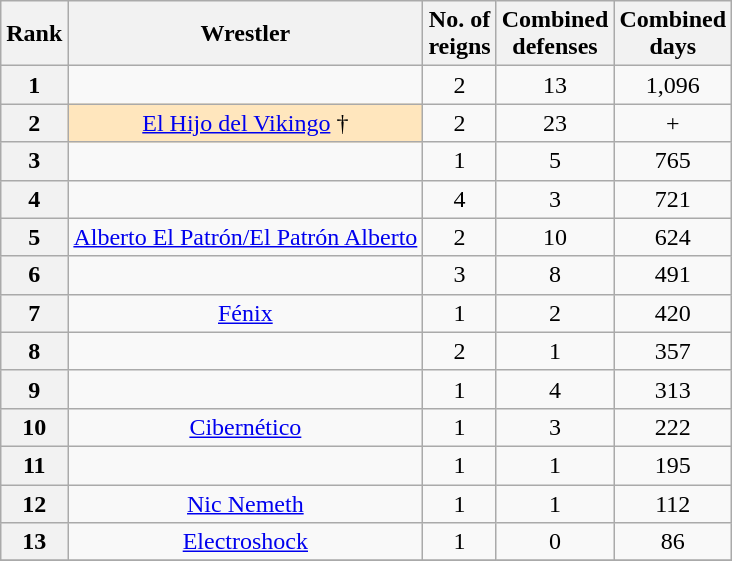<table class="wikitable sortable" style="text-align:center;">
<tr>
<th>Rank</th>
<th>Wrestler</th>
<th>No. of<br>reigns</th>
<th>Combined<br>defenses</th>
<th>Combined<br>days</th>
</tr>
<tr>
<th>1</th>
<td></td>
<td>2</td>
<td>13</td>
<td>1,096</td>
</tr>
<tr>
<th>2</th>
<td style="background-color:#FFE6BD"><a href='#'>El Hijo del Vikingo</a> †</td>
<td>2</td>
<td>23</td>
<td>+</td>
</tr>
<tr>
<th>3</th>
<td></td>
<td>1</td>
<td>5</td>
<td>765</td>
</tr>
<tr>
<th>4</th>
<td></td>
<td>4</td>
<td>3</td>
<td>721</td>
</tr>
<tr>
<th>5</th>
<td><a href='#'>Alberto El Patrón/El Patrón Alberto</a></td>
<td>2</td>
<td>10</td>
<td>624</td>
</tr>
<tr>
<th>6</th>
<td></td>
<td>3</td>
<td>8</td>
<td>491</td>
</tr>
<tr>
<th>7</th>
<td><a href='#'>Fénix</a></td>
<td>1</td>
<td>2</td>
<td>420</td>
</tr>
<tr>
<th>8</th>
<td></td>
<td>2</td>
<td>1</td>
<td>357</td>
</tr>
<tr>
<th>9</th>
<td></td>
<td>1</td>
<td>4</td>
<td>313</td>
</tr>
<tr>
<th>10</th>
<td><a href='#'>Cibernético</a></td>
<td>1</td>
<td>3</td>
<td>222</td>
</tr>
<tr>
<th>11</th>
<td></td>
<td>1</td>
<td>1</td>
<td>195</td>
</tr>
<tr>
<th>12</th>
<td><a href='#'>Nic Nemeth</a></td>
<td>1</td>
<td>1</td>
<td>112</td>
</tr>
<tr>
<th>13</th>
<td><a href='#'>Electroshock</a></td>
<td>1</td>
<td>0</td>
<td>86</td>
</tr>
<tr>
</tr>
</table>
